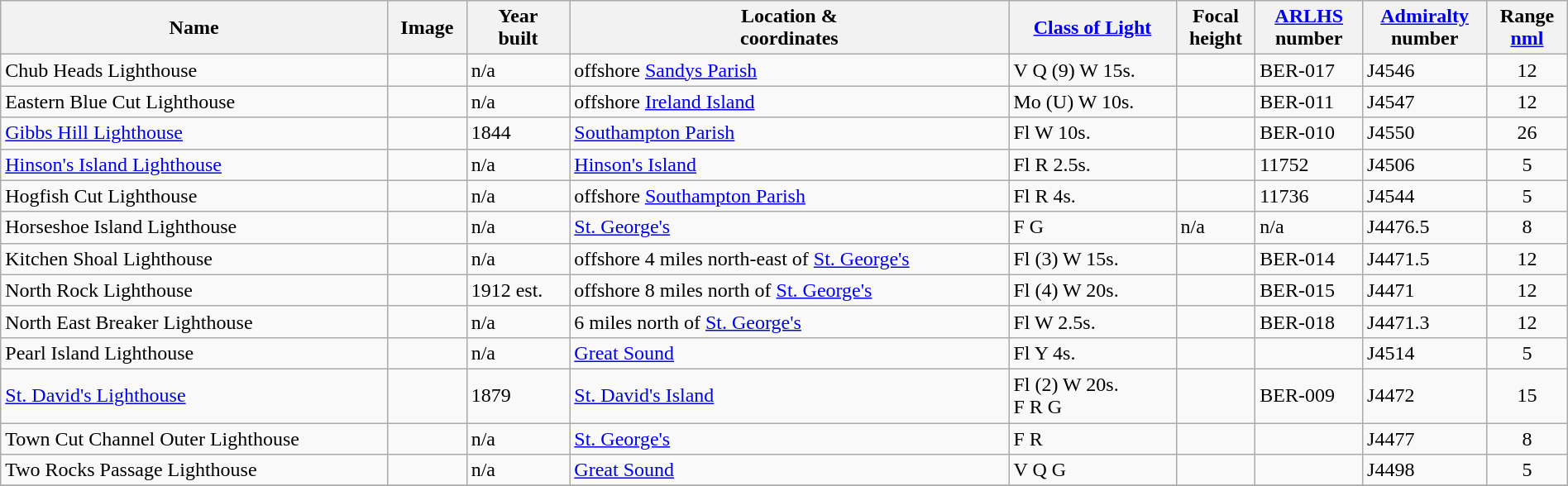<table class="wikitable sortable" style="width:100%">
<tr>
<th>Name</th>
<th>Image</th>
<th>Year<br>built</th>
<th>Location &<br>coordinates</th>
<th><a href='#'>Class of Light</a><br></th>
<th>Focal<br>height<br></th>
<th><a href='#'>ARLHS</a><br>number</th>
<th><a href='#'>Admiralty</a><br>number<br></th>
<th>Range<br><a href='#'>nml</a><br></th>
</tr>
<tr>
<td>Chub Heads Lighthouse</td>
<td></td>
<td>n/a</td>
<td>offshore <a href='#'>Sandys Parish</a><br> </td>
<td>V Q (9) W 15s.</td>
<td></td>
<td>BER-017</td>
<td>J4546</td>
<td align="center">12</td>
</tr>
<tr>
<td>Eastern Blue Cut Lighthouse</td>
<td></td>
<td>n/a</td>
<td>offshore <a href='#'>Ireland Island</a><br></td>
<td>Mo (U) W 10s.</td>
<td></td>
<td>BER-011</td>
<td>J4547</td>
<td align="center">12</td>
</tr>
<tr>
<td><a href='#'>Gibbs Hill Lighthouse</a></td>
<td></td>
<td>1844</td>
<td><a href='#'>Southampton Parish</a><br></td>
<td>Fl W 10s.</td>
<td></td>
<td>BER-010</td>
<td>J4550</td>
<td align="center">26</td>
</tr>
<tr>
<td><a href='#'>Hinson's Island Lighthouse</a></td>
<td></td>
<td>n/a</td>
<td><a href='#'>Hinson's Island</a><br> </td>
<td>Fl R 2.5s.</td>
<td></td>
<td>11752</td>
<td>J4506</td>
<td align="center">5</td>
</tr>
<tr>
<td>Hogfish Cut Lighthouse</td>
<td></td>
<td>n/a</td>
<td>offshore <a href='#'>Southampton Parish</a><br> </td>
<td>Fl R 4s.</td>
<td></td>
<td>11736</td>
<td>J4544</td>
<td align="center">5</td>
</tr>
<tr>
<td>Horseshoe Island Lighthouse</td>
<td></td>
<td>n/a</td>
<td><a href='#'>St. George's</a><br></td>
<td>F G</td>
<td>n/a</td>
<td>n/a</td>
<td>J4476.5</td>
<td align="center">8</td>
</tr>
<tr>
<td>Kitchen Shoal Lighthouse</td>
<td></td>
<td>n/a</td>
<td>offshore 4 miles north-east of <a href='#'>St. George's</a><br></td>
<td>Fl (3) W 15s.</td>
<td></td>
<td>BER-014</td>
<td>J4471.5</td>
<td align="center">12</td>
</tr>
<tr>
<td>North Rock Lighthouse</td>
<td></td>
<td>1912 est.</td>
<td>offshore 8 miles north of <a href='#'>St. George's</a><br> </td>
<td>Fl (4) W 20s.</td>
<td></td>
<td>BER-015</td>
<td>J4471</td>
<td align="center">12</td>
</tr>
<tr>
<td>North East Breaker Lighthouse</td>
<td></td>
<td>n/a</td>
<td>6 miles north of <a href='#'>St. George's</a><br> </td>
<td>Fl W 2.5s.</td>
<td></td>
<td>BER-018</td>
<td>J4471.3</td>
<td align="center">12</td>
</tr>
<tr>
<td>Pearl Island Lighthouse</td>
<td></td>
<td>n/a</td>
<td><a href='#'>Great Sound</a><br> </td>
<td>Fl Y 4s.</td>
<td></td>
<td></td>
<td>J4514</td>
<td align="center">5</td>
</tr>
<tr>
<td><a href='#'>St. David's Lighthouse</a></td>
<td></td>
<td>1879</td>
<td><a href='#'>St. David's Island</a><br></td>
<td>Fl (2) W 20s. <br>F R G</td>
<td></td>
<td>BER-009</td>
<td>J4472</td>
<td align="center">15</td>
</tr>
<tr>
<td>Town Cut Channel Outer Lighthouse</td>
<td></td>
<td>n/a</td>
<td><a href='#'>St. George's</a><br> </td>
<td>F R</td>
<td></td>
<td></td>
<td>J4477</td>
<td align="center">8</td>
</tr>
<tr>
<td>Two Rocks Passage Lighthouse</td>
<td></td>
<td>n/a</td>
<td><a href='#'>Great Sound</a><br> </td>
<td>V Q G</td>
<td></td>
<td></td>
<td>J4498</td>
<td align="center">5</td>
</tr>
<tr>
</tr>
</table>
